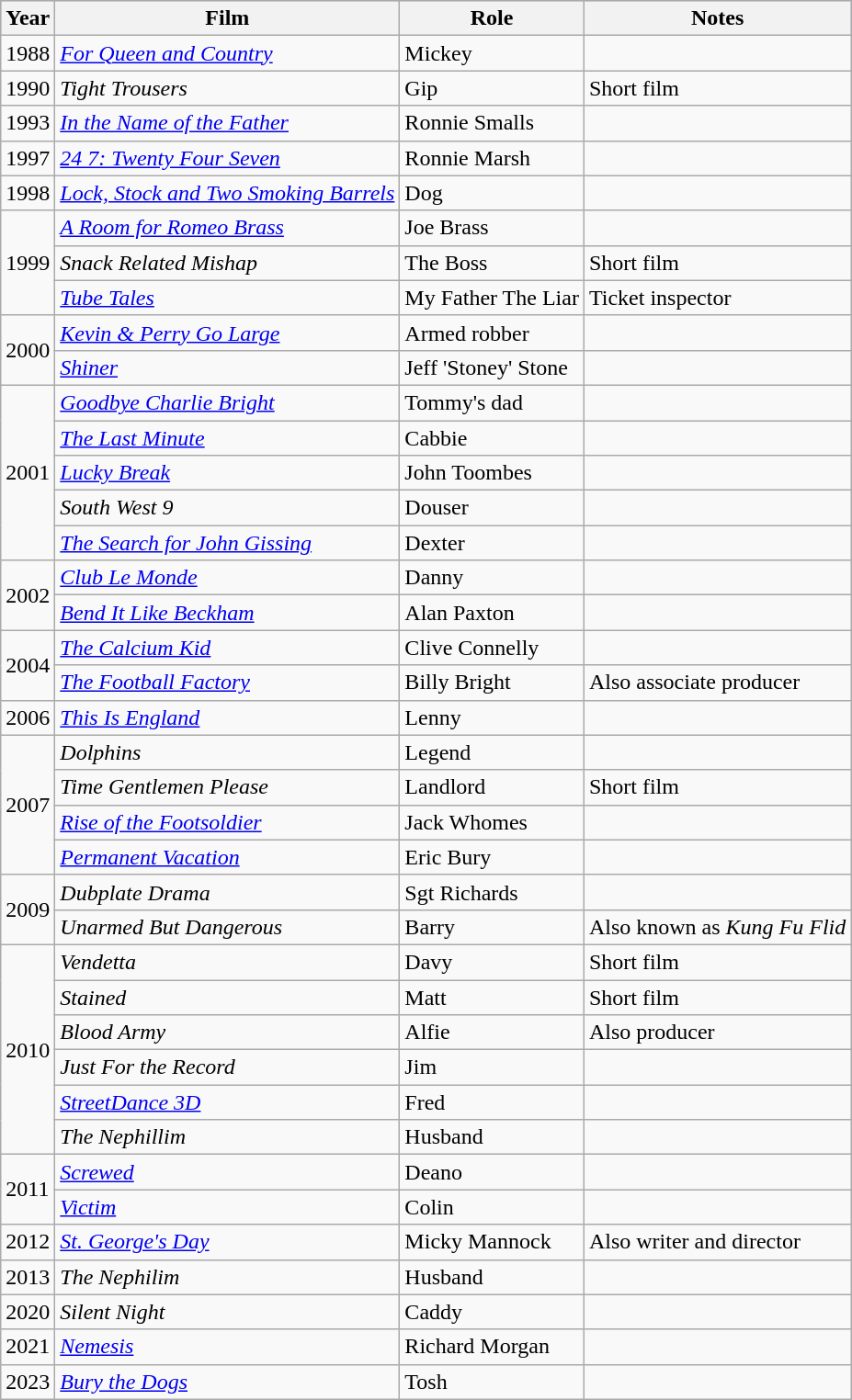<table class="wikitable">
<tr style="background:#b0c4de; text-align:center;">
<th>Year</th>
<th>Film</th>
<th>Role</th>
<th>Notes</th>
</tr>
<tr>
<td>1988</td>
<td><em><a href='#'>For Queen and Country</a></em></td>
<td>Mickey</td>
<td></td>
</tr>
<tr>
<td>1990</td>
<td><em>Tight Trousers</em></td>
<td>Gip</td>
<td>Short film</td>
</tr>
<tr>
<td>1993</td>
<td><em><a href='#'>In the Name of the Father</a></em></td>
<td>Ronnie Smalls</td>
<td></td>
</tr>
<tr>
<td>1997</td>
<td><em><a href='#'>24 7: Twenty Four Seven</a></em></td>
<td>Ronnie Marsh</td>
<td></td>
</tr>
<tr>
<td>1998</td>
<td><em><a href='#'>Lock, Stock and Two Smoking Barrels</a></em></td>
<td>Dog</td>
<td></td>
</tr>
<tr>
<td rowspan="3">1999</td>
<td><em><a href='#'>A Room for Romeo Brass</a></em></td>
<td>Joe Brass</td>
<td></td>
</tr>
<tr>
<td><em>Snack Related Mishap</em></td>
<td>The Boss</td>
<td>Short film</td>
</tr>
<tr>
<td><em><a href='#'>Tube Tales</a></em></td>
<td>My Father The Liar</td>
<td>Ticket inspector</td>
</tr>
<tr>
<td rowspan="2">2000</td>
<td><em><a href='#'>Kevin & Perry Go Large</a></em></td>
<td>Armed robber</td>
<td></td>
</tr>
<tr>
<td><em><a href='#'>Shiner</a></em></td>
<td>Jeff 'Stoney' Stone</td>
<td></td>
</tr>
<tr>
<td rowspan="5">2001</td>
<td><em><a href='#'>Goodbye Charlie Bright</a></em></td>
<td>Tommy's dad</td>
<td></td>
</tr>
<tr>
<td><em><a href='#'>The Last Minute</a></em></td>
<td>Cabbie</td>
<td></td>
</tr>
<tr>
<td><em><a href='#'>Lucky Break</a></em></td>
<td>John Toombes</td>
<td></td>
</tr>
<tr>
<td><em>South West 9</em></td>
<td>Douser</td>
<td></td>
</tr>
<tr>
<td><em><a href='#'>The Search for John Gissing</a></em></td>
<td>Dexter</td>
<td></td>
</tr>
<tr>
<td rowspan="2">2002</td>
<td><em><a href='#'>Club Le Monde</a></em></td>
<td>Danny</td>
<td></td>
</tr>
<tr>
<td><em><a href='#'>Bend It Like Beckham</a></em></td>
<td>Alan Paxton</td>
<td></td>
</tr>
<tr>
<td rowspan="2">2004</td>
<td><em><a href='#'>The Calcium Kid</a></em></td>
<td>Clive Connelly</td>
<td></td>
</tr>
<tr>
<td><em><a href='#'>The Football Factory</a></em></td>
<td>Billy Bright</td>
<td>Also associate producer</td>
</tr>
<tr>
<td>2006</td>
<td><em><a href='#'>This Is England</a></em></td>
<td>Lenny</td>
<td></td>
</tr>
<tr>
<td rowspan="4">2007</td>
<td><em>Dolphins</em></td>
<td>Legend</td>
<td></td>
</tr>
<tr>
<td><em>Time Gentlemen Please</em></td>
<td>Landlord</td>
<td>Short film</td>
</tr>
<tr>
<td><em><a href='#'>Rise of the Footsoldier</a></em></td>
<td>Jack Whomes</td>
<td></td>
</tr>
<tr>
<td><em><a href='#'>Permanent Vacation</a></em></td>
<td>Eric Bury</td>
<td></td>
</tr>
<tr>
<td rowspan="2">2009</td>
<td><em>Dubplate Drama</em></td>
<td>Sgt Richards</td>
<td></td>
</tr>
<tr>
<td><em>Unarmed But Dangerous</em></td>
<td>Barry</td>
<td>Also known as <em>Kung Fu Flid</em></td>
</tr>
<tr>
<td rowspan="6">2010</td>
<td><em>Vendetta</em></td>
<td>Davy</td>
<td>Short film</td>
</tr>
<tr>
<td><em>Stained</em></td>
<td>Matt</td>
<td>Short film</td>
</tr>
<tr>
<td><em>Blood Army</em></td>
<td>Alfie</td>
<td>Also producer</td>
</tr>
<tr>
<td><em>Just For the Record</em></td>
<td>Jim</td>
<td></td>
</tr>
<tr>
<td><em><a href='#'>StreetDance 3D</a></em></td>
<td>Fred</td>
<td></td>
</tr>
<tr>
<td><em>The Nephillim</em></td>
<td>Husband</td>
<td></td>
</tr>
<tr>
<td rowspan="2">2011</td>
<td><em><a href='#'>Screwed</a></em></td>
<td>Deano</td>
<td></td>
</tr>
<tr>
<td><em><a href='#'>Victim</a></em></td>
<td>Colin</td>
<td></td>
</tr>
<tr>
<td>2012</td>
<td><em><a href='#'>St. George's Day</a></em></td>
<td>Micky Mannock</td>
<td>Also writer and director</td>
</tr>
<tr>
<td>2013</td>
<td><em>The Nephilim</em></td>
<td>Husband</td>
<td></td>
</tr>
<tr>
<td>2020</td>
<td><em>Silent Night</em></td>
<td>Caddy</td>
<td></td>
</tr>
<tr>
<td>2021</td>
<td><em><a href='#'>Nemesis</a></em></td>
<td>Richard Morgan</td>
<td></td>
</tr>
<tr>
<td>2023</td>
<td><em><a href='#'>Bury the Dogs</a></em></td>
<td>Tosh</td>
</tr>
</table>
